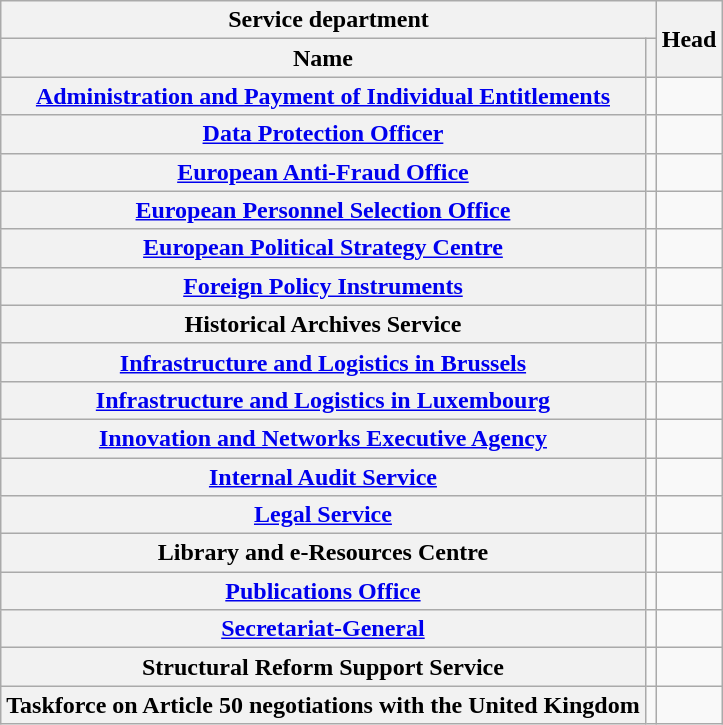<table class="wikitable sortable plainrowheaders">
<tr>
<th colspan="2" scope="col">Service department</th>
<th rowspan="2" scope="col">Head</th>
</tr>
<tr>
<th scope="col">Name</th>
<th scope="col"></th>
</tr>
<tr>
<th scope="row"><a href='#'>Administration and Payment of Individual Entitlements</a></th>
<td style="text-align: center;"><strong></strong></td>
<td></td>
</tr>
<tr>
<th scope="row"><a href='#'>Data Protection Officer</a></th>
<td style="text-align: center;"><strong></strong></td>
<td></td>
</tr>
<tr>
<th scope="row"><a href='#'>European Anti-Fraud Office</a></th>
<td style="text-align: center;"><strong></strong></td>
<td></td>
</tr>
<tr>
<th scope="row"><a href='#'>European Personnel Selection Office</a></th>
<td style="text-align: center;"><strong></strong></td>
<td></td>
</tr>
<tr>
<th scope="row"><a href='#'>European Political Strategy Centre</a></th>
<td style="text-align: center;"><strong></strong></td>
<td></td>
</tr>
<tr>
<th scope="row"><a href='#'>Foreign Policy Instruments</a></th>
<td style="text-align: center;"><strong></strong></td>
<td></td>
</tr>
<tr>
<th scope="row">Historical Archives Service</th>
<td style="text-align: center;"></td>
<td></td>
</tr>
<tr>
<th scope="row"><a href='#'>Infrastructure and Logistics in Brussels</a></th>
<td style="text-align: center;"><strong></strong></td>
<td></td>
</tr>
<tr>
<th scope="row"><a href='#'>Infrastructure and Logistics in Luxembourg</a></th>
<td style="text-align: center;"><strong></strong></td>
<td></td>
</tr>
<tr>
<th scope="row"><a href='#'>Innovation and Networks Executive Agency</a></th>
<td style="text-align: center;"><strong></strong></td>
<td></td>
</tr>
<tr>
<th scope="row"><a href='#'>Internal Audit Service</a></th>
<td style="text-align: center;"><strong></strong></td>
<td></td>
</tr>
<tr>
<th scope="row"><a href='#'>Legal Service</a></th>
<td style="text-align: center;"><strong></strong></td>
<td></td>
</tr>
<tr>
<th scope="row">Library and e-Resources Centre</th>
<td style="text-align: center;"></td>
<td></td>
</tr>
<tr>
<th scope="row"><a href='#'>Publications Office</a></th>
<td style="text-align: center;"><strong></strong></td>
<td></td>
</tr>
<tr>
<th scope="row"><a href='#'>Secretariat-General</a></th>
<td style="text-align: center;"><strong></strong></td>
<td></td>
</tr>
<tr>
<th scope="row">Structural Reform Support Service</th>
<td style="text-align: center;"><strong></strong></td>
<td></td>
</tr>
<tr>
<th scope="row">Taskforce on Article 50 negotiations with the United Kingdom</th>
<td style="text-align: center;"></td>
<td></td>
</tr>
</table>
